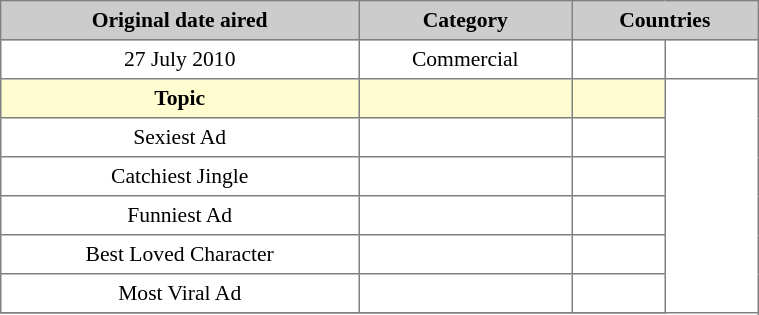<table border="1" cellpadding="4" cellspacing="0" style="text-align:center; font-size:90%; border-collapse:collapse;" width=40%>
<tr style="background:#ccc;">
<th>Original date aired</th>
<th>Category</th>
<th colspan=2>Countries</th>
</tr>
<tr>
<td>27 July 2010</td>
<td>Commercial</td>
<td></td>
<td></td>
</tr>
<tr style="background:#FFFDD0;">
<th>Topic</th>
<th></th>
<th></th>
</tr>
<tr>
<td>Sexiest Ad</td>
<td></td>
<td></td>
</tr>
<tr>
<td>Catchiest Jingle</td>
<td></td>
<td></td>
</tr>
<tr>
<td>Funniest Ad</td>
<td></td>
<td></td>
</tr>
<tr>
<td>Best Loved Character</td>
<td></td>
<td></td>
</tr>
<tr>
<td>Most Viral Ad</td>
<td></td>
<td></td>
</tr>
<tr>
</tr>
</table>
